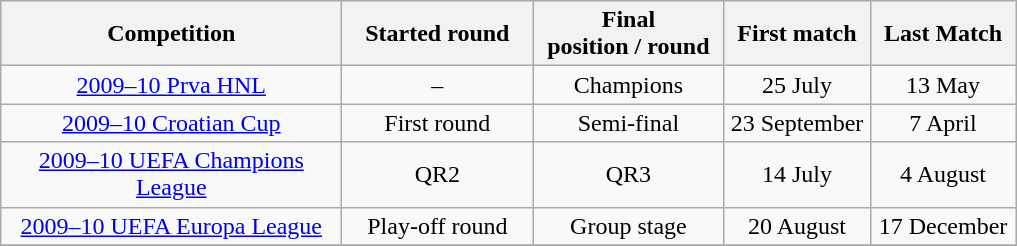<table class="wikitable" style="text-align: center;">
<tr>
<th width="220">Competition</th>
<th width="120">Started round</th>
<th width="120">Final<br>position / round</th>
<th width="90">First match</th>
<th width="90">Last Match</th>
</tr>
<tr>
<td><a href='#'>2009–10 Prva HNL</a></td>
<td>–</td>
<td>Champions</td>
<td>25 July</td>
<td>13 May</td>
</tr>
<tr>
<td><a href='#'>2009–10 Croatian Cup</a></td>
<td>First round</td>
<td>Semi-final</td>
<td>23 September</td>
<td>7 April</td>
</tr>
<tr>
<td><a href='#'>2009–10 UEFA Champions League</a></td>
<td>QR2</td>
<td>QR3</td>
<td>14 July</td>
<td>4 August</td>
</tr>
<tr>
<td><a href='#'>2009–10 UEFA Europa League</a></td>
<td>Play-off round</td>
<td>Group stage</td>
<td>20 August</td>
<td>17 December</td>
</tr>
<tr>
</tr>
</table>
